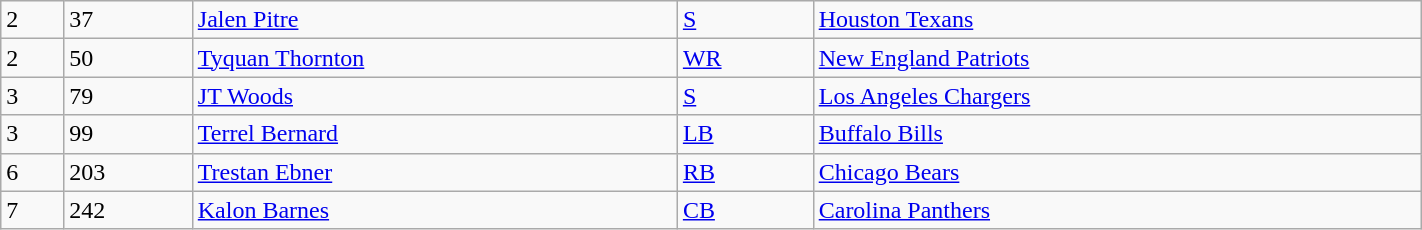<table class="wikitable" style="width:75%;">
<tr>
<td>2</td>
<td>37</td>
<td><a href='#'>Jalen Pitre</a></td>
<td><a href='#'>S</a></td>
<td><a href='#'>Houston Texans</a></td>
</tr>
<tr>
<td>2</td>
<td>50</td>
<td><a href='#'>Tyquan Thornton</a></td>
<td><a href='#'>WR</a></td>
<td><a href='#'>New England Patriots</a></td>
</tr>
<tr>
<td>3</td>
<td>79</td>
<td><a href='#'>JT Woods</a></td>
<td><a href='#'>S</a></td>
<td><a href='#'>Los Angeles Chargers</a></td>
</tr>
<tr>
<td>3</td>
<td>99</td>
<td><a href='#'>Terrel Bernard</a></td>
<td><a href='#'>LB</a></td>
<td><a href='#'>Buffalo Bills</a></td>
</tr>
<tr>
<td>6</td>
<td>203</td>
<td><a href='#'>Trestan Ebner</a></td>
<td><a href='#'>RB</a></td>
<td><a href='#'>Chicago Bears</a></td>
</tr>
<tr>
<td>7</td>
<td>242</td>
<td><a href='#'>Kalon Barnes</a></td>
<td><a href='#'>CB</a></td>
<td><a href='#'>Carolina Panthers</a></td>
</tr>
</table>
